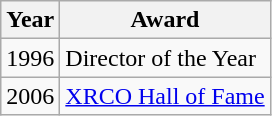<table class="wikitable">
<tr>
<th>Year</th>
<th>Award</th>
</tr>
<tr>
<td>1996</td>
<td>Director of the Year</td>
</tr>
<tr>
<td>2006</td>
<td><a href='#'>XRCO Hall of Fame</a></td>
</tr>
</table>
